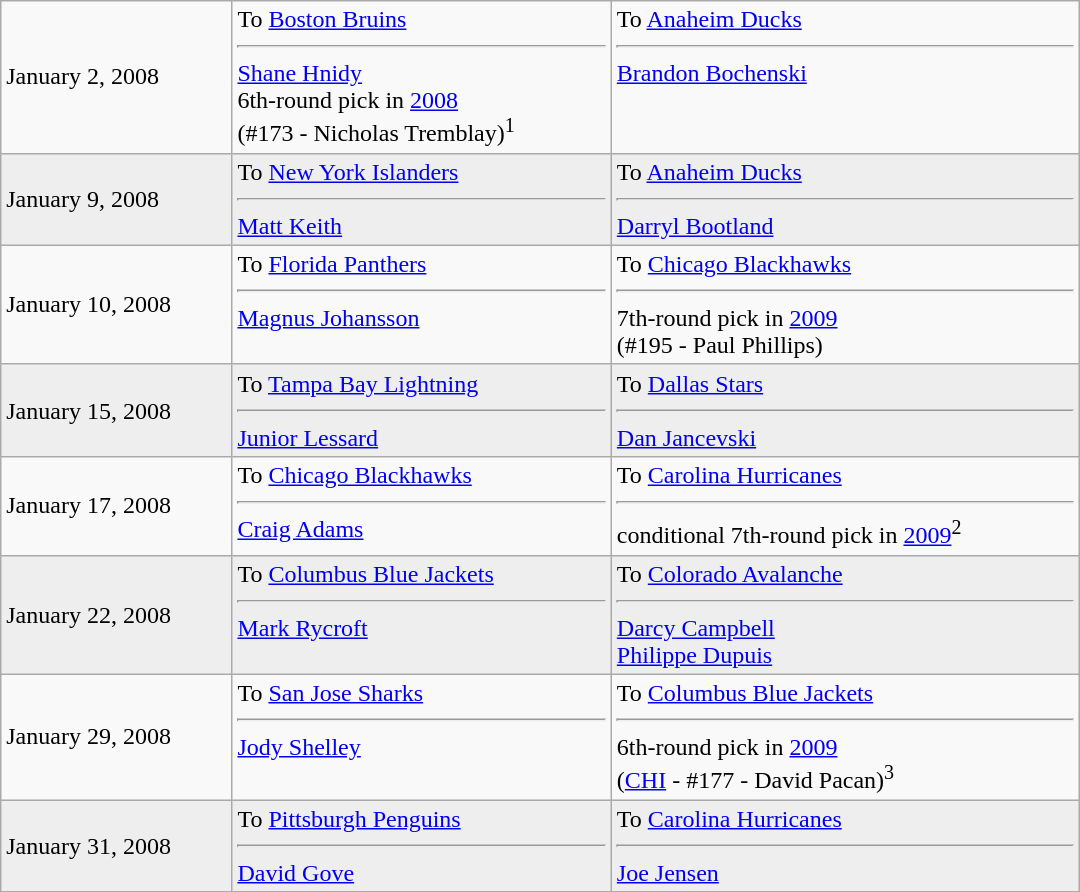<table cellspacing=0 class="wikitable" style="border:1px solid #999999; width:720px;">
<tr>
<td>January 2, 2008</td>
<td valign="top">To <a href='#'>Boston Bruins</a><hr><a href='#'>Shane Hnidy</a><br>6th-round pick in <a href='#'>2008</a><br>(#173 - Nicholas Tremblay)<sup>1</sup></td>
<td valign="top">To <a href='#'>Anaheim Ducks</a><hr><a href='#'>Brandon Bochenski</a></td>
</tr>
<tr bgcolor="#eeeeee">
<td>January 9, 2008</td>
<td valign="top">To <a href='#'>New York Islanders</a> <hr> <a href='#'>Matt Keith</a></td>
<td valign="top">To <a href='#'>Anaheim Ducks</a> <hr> <a href='#'>Darryl Bootland</a></td>
</tr>
<tr>
<td>January 10, 2008</td>
<td valign="top">To <a href='#'>Florida Panthers</a><hr><a href='#'>Magnus Johansson</a></td>
<td valign="top">To <a href='#'>Chicago Blackhawks</a><hr>7th-round pick in <a href='#'>2009</a><br>(#195 - Paul Phillips)</td>
</tr>
<tr bgcolor="#eeeeee">
<td>January 15, 2008</td>
<td valign="top">To <a href='#'>Tampa Bay Lightning</a> <hr> <a href='#'>Junior Lessard</a></td>
<td valign="top">To <a href='#'>Dallas Stars</a> <hr> <a href='#'>Dan Jancevski</a></td>
</tr>
<tr>
<td>January 17, 2008</td>
<td valign="top">To <a href='#'>Chicago Blackhawks</a><hr><a href='#'>Craig Adams</a></td>
<td valign="top">To <a href='#'>Carolina Hurricanes</a><hr>conditional 7th-round pick in <a href='#'>2009</a><sup>2</sup></td>
</tr>
<tr bgcolor="#eeeeee">
<td>January 22, 2008</td>
<td valign="top">To <a href='#'>Columbus Blue Jackets</a><hr><a href='#'>Mark Rycroft</a></td>
<td valign="top">To <a href='#'>Colorado Avalanche</a><hr><a href='#'>Darcy Campbell</a><br><a href='#'>Philippe Dupuis</a></td>
</tr>
<tr>
<td>January 29, 2008</td>
<td valign="top">To <a href='#'>San Jose Sharks</a><hr><a href='#'>Jody Shelley</a></td>
<td valign="top">To <a href='#'>Columbus Blue Jackets</a><hr>6th-round pick in <a href='#'>2009</a><br>(<a href='#'>CHI</a> - #177 - David Pacan)<sup>3</sup></td>
</tr>
<tr bgcolor="#eeeeee">
<td>January 31, 2008</td>
<td valign="top">To <a href='#'>Pittsburgh Penguins</a><hr><a href='#'>David Gove</a></td>
<td valign="top">To <a href='#'>Carolina Hurricanes</a><hr><a href='#'>Joe Jensen</a></td>
</tr>
</table>
